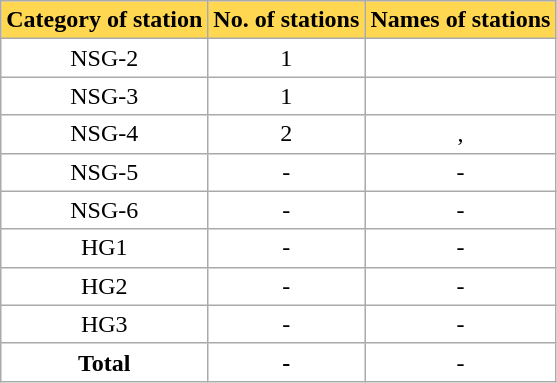<table class="wikitable sortable" style="background:#fff;">
<tr>
<th style="background:#ffd750;" !>Category of station</th>
<th style="background:#ffd750;" !>No. of stations</th>
<th style="background:#ffd750;" !>Names of stations</th>
</tr>
<tr>
<td style="text-align:center;">NSG-2</td>
<td style="text-align:center;">1</td>
<td style="text-align:center;"></td>
</tr>
<tr>
<td style="text-align:center;">NSG-3</td>
<td style="text-align:center;">1</td>
<td style="text-align:center;"><br></td>
</tr>
<tr>
<td style="text-align:center;">NSG-4</td>
<td style="text-align:center;">2</td>
<td style="text-align:center;">,</td>
</tr>
<tr>
<td style="text-align:center;">NSG-5</td>
<td style="text-align:center;">-</td>
<td style="text-align:center;">-</td>
</tr>
<tr>
<td style="text-align:center;">NSG-6</td>
<td style="text-align:center;">-</td>
<td style="text-align:center;">-</td>
</tr>
<tr>
<td style="text-align:center;">HG1</td>
<td style="text-align:center;">-</td>
<td style="text-align:center;">-</td>
</tr>
<tr>
<td style="text-align:center;">HG2</td>
<td style="text-align:center;">-</td>
<td style="text-align:center;">-</td>
</tr>
<tr>
<td style="text-align:center;">HG3</td>
<td style="text-align:center;">-</td>
<td style="text-align:center;">-</td>
</tr>
<tr>
<td style="text-align:center;"><strong>Total</strong></td>
<td style="text-align:center;"><strong>-</strong></td>
<td style="text-align:center;">-</td>
</tr>
</table>
